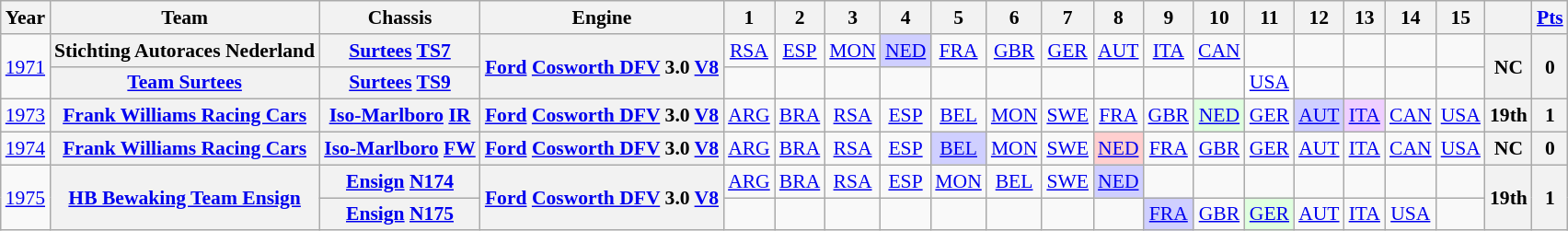<table class="wikitable" style="text-align:center; font-size:90%">
<tr>
<th>Year</th>
<th>Team</th>
<th>Chassis</th>
<th>Engine</th>
<th>1</th>
<th>2</th>
<th>3</th>
<th>4</th>
<th>5</th>
<th>6</th>
<th>7</th>
<th>8</th>
<th>9</th>
<th>10</th>
<th>11</th>
<th>12</th>
<th>13</th>
<th>14</th>
<th>15</th>
<th></th>
<th><a href='#'>Pts</a></th>
</tr>
<tr>
<td rowspan=2><a href='#'>1971</a></td>
<th>Stichting Autoraces Nederland</th>
<th><a href='#'>Surtees</a> <a href='#'>TS7</a></th>
<th rowspan=2><a href='#'>Ford</a> <a href='#'>Cosworth DFV</a> 3.0 <a href='#'>V8</a></th>
<td><a href='#'>RSA</a></td>
<td><a href='#'>ESP</a></td>
<td><a href='#'>MON</a></td>
<td style="background:#CFCFFF;"><a href='#'>NED</a><br></td>
<td><a href='#'>FRA</a></td>
<td><a href='#'>GBR</a></td>
<td><a href='#'>GER</a></td>
<td><a href='#'>AUT</a></td>
<td><a href='#'>ITA</a></td>
<td><a href='#'>CAN</a></td>
<td></td>
<td></td>
<td></td>
<td></td>
<td></td>
<th rowspan=2>NC</th>
<th rowspan=2>0</th>
</tr>
<tr>
<th><a href='#'>Team Surtees</a></th>
<th><a href='#'>Surtees</a> <a href='#'>TS9</a></th>
<td></td>
<td></td>
<td></td>
<td></td>
<td></td>
<td></td>
<td></td>
<td></td>
<td></td>
<td></td>
<td style="background:#ffffff;"><a href='#'>USA</a><br></td>
<td></td>
<td></td>
<td></td>
<td></td>
</tr>
<tr>
<td><a href='#'>1973</a></td>
<th><a href='#'>Frank Williams Racing Cars</a></th>
<th><a href='#'>Iso-Marlboro</a> <a href='#'>IR</a></th>
<th><a href='#'>Ford</a> <a href='#'>Cosworth DFV</a> 3.0 <a href='#'>V8</a></th>
<td><a href='#'>ARG</a></td>
<td><a href='#'>BRA</a></td>
<td><a href='#'>RSA</a></td>
<td><a href='#'>ESP</a></td>
<td><a href='#'>BEL</a></td>
<td><a href='#'>MON</a></td>
<td><a href='#'>SWE</a></td>
<td><a href='#'>FRA</a></td>
<td><a href='#'>GBR</a></td>
<td style="background:#DFFFDF;"><a href='#'>NED</a><br></td>
<td><a href='#'>GER</a></td>
<td style="background:#CFCFFF;"><a href='#'>AUT</a><br></td>
<td style="background:#EFCFFF;"><a href='#'>ITA</a><br></td>
<td><a href='#'>CAN</a></td>
<td><a href='#'>USA</a></td>
<th>19th</th>
<th>1</th>
</tr>
<tr>
<td><a href='#'>1974</a></td>
<th><a href='#'>Frank Williams Racing Cars</a></th>
<th><a href='#'>Iso-Marlboro</a> <a href='#'>FW</a></th>
<th><a href='#'>Ford</a> <a href='#'>Cosworth DFV</a> 3.0 <a href='#'>V8</a></th>
<td><a href='#'>ARG</a></td>
<td><a href='#'>BRA</a></td>
<td><a href='#'>RSA</a></td>
<td><a href='#'>ESP</a></td>
<td style="background:#CFCFFF;"><a href='#'>BEL</a><br></td>
<td><a href='#'>MON</a></td>
<td><a href='#'>SWE</a></td>
<td style="background:#FFCFCF;"><a href='#'>NED</a><br></td>
<td><a href='#'>FRA</a></td>
<td><a href='#'>GBR</a></td>
<td><a href='#'>GER</a></td>
<td><a href='#'>AUT</a></td>
<td><a href='#'>ITA</a></td>
<td><a href='#'>CAN</a></td>
<td><a href='#'>USA</a></td>
<th>NC</th>
<th>0</th>
</tr>
<tr>
<td rowspan=2><a href='#'>1975</a></td>
<th rowspan=2><a href='#'>HB Bewaking Team Ensign</a></th>
<th><a href='#'>Ensign</a> <a href='#'>N174</a></th>
<th rowspan=2><a href='#'>Ford</a> <a href='#'>Cosworth DFV</a> 3.0 <a href='#'>V8</a></th>
<td><a href='#'>ARG</a></td>
<td><a href='#'>BRA</a></td>
<td><a href='#'>RSA</a></td>
<td><a href='#'>ESP</a></td>
<td><a href='#'>MON</a></td>
<td><a href='#'>BEL</a></td>
<td><a href='#'>SWE</a></td>
<td style="background:#CFCFFF;"><a href='#'>NED</a><br></td>
<td></td>
<td></td>
<td></td>
<td></td>
<td></td>
<td></td>
<td></td>
<th rowspan=2>19th</th>
<th rowspan=2>1</th>
</tr>
<tr>
<th><a href='#'>Ensign</a> <a href='#'>N175</a></th>
<td></td>
<td></td>
<td></td>
<td></td>
<td></td>
<td></td>
<td></td>
<td></td>
<td style="background:#CFCFFF;"><a href='#'>FRA</a><br></td>
<td><a href='#'>GBR</a></td>
<td style="background:#DFFFDF;"><a href='#'>GER</a><br></td>
<td><a href='#'>AUT</a></td>
<td><a href='#'>ITA</a></td>
<td><a href='#'>USA</a></td>
<td></td>
</tr>
</table>
